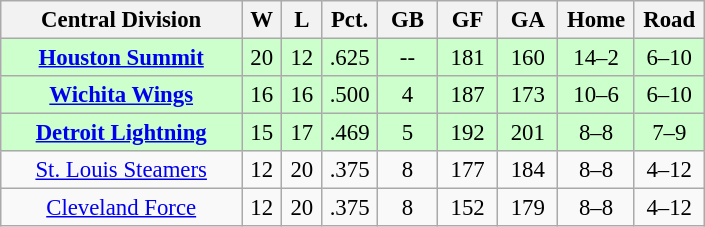<table class="wikitable" style="width:470px; font-size:95%; text-align:center">
<tr>
<th style="width:30%;">Central Division</th>
<th style="width:5%;">W</th>
<th style="width:5%;">L</th>
<th style="width:5%;">Pct.</th>
<th style="width:7.5%;">GB</th>
<th style="width:7.5%;">GF</th>
<th style="width:7.5%;">GA</th>
<th style="width:7.5%;">Home</th>
<th style="width:7.5%;">Road</th>
</tr>
<tr style="text-align:center; background:#cfc;">
<td><strong><a href='#'>Houston Summit</a></strong></td>
<td>20</td>
<td>12</td>
<td>.625</td>
<td>--</td>
<td>181</td>
<td>160</td>
<td>14–2</td>
<td>6–10</td>
</tr>
<tr style="text-align:center; background:#cfc;">
<td><strong><a href='#'>Wichita Wings</a></strong></td>
<td>16</td>
<td>16</td>
<td>.500</td>
<td>4</td>
<td>187</td>
<td>173</td>
<td>10–6</td>
<td>6–10</td>
</tr>
<tr style="text-align:center; background:#cfc;">
<td><strong><a href='#'>Detroit Lightning</a></strong></td>
<td>15</td>
<td>17</td>
<td>.469</td>
<td>5</td>
<td>192</td>
<td>201</td>
<td>8–8</td>
<td>7–9</td>
</tr>
<tr>
<td><a href='#'>St. Louis Steamers</a></td>
<td>12</td>
<td>20</td>
<td>.375</td>
<td>8</td>
<td>177</td>
<td>184</td>
<td>8–8</td>
<td>4–12</td>
</tr>
<tr>
<td><a href='#'>Cleveland Force</a></td>
<td>12</td>
<td>20</td>
<td>.375</td>
<td>8</td>
<td>152</td>
<td>179</td>
<td>8–8</td>
<td>4–12</td>
</tr>
</table>
